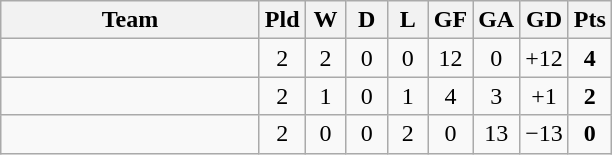<table class="wikitable" style="text-align: center;">
<tr>
<th width=165>Team</th>
<th width=20>Pld</th>
<th width=20>W</th>
<th width=20>D</th>
<th width=20>L</th>
<th width=20>GF</th>
<th width=20>GA</th>
<th width=20>GD</th>
<th width=20>Pts</th>
</tr>
<tr>
<td style="text-align:left;"></td>
<td>2</td>
<td>2</td>
<td>0</td>
<td>0</td>
<td>12</td>
<td>0</td>
<td>+12</td>
<td><strong>4</strong></td>
</tr>
<tr>
<td style="text-align:left;"></td>
<td>2</td>
<td>1</td>
<td>0</td>
<td>1</td>
<td>4</td>
<td>3</td>
<td>+1</td>
<td><strong>2</strong></td>
</tr>
<tr>
<td style="text-align:left;"></td>
<td>2</td>
<td>0</td>
<td>0</td>
<td>2</td>
<td>0</td>
<td>13</td>
<td>−13</td>
<td><strong>0</strong></td>
</tr>
</table>
